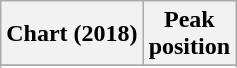<table class="wikitable sortable plainrowheaders" style="text-align:center">
<tr>
<th scope="col">Chart (2018)</th>
<th scope="col">Peak<br>position</th>
</tr>
<tr>
</tr>
<tr>
</tr>
<tr>
</tr>
<tr>
</tr>
<tr>
</tr>
</table>
